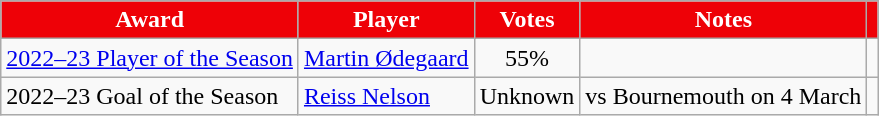<table class="wikitable" style="text-align:center;">
<tr>
<th style="background-color:#ee0107; color:#ffffff;">Award</th>
<th style="background-color:#ee0107; color:#ffffff;">Player</th>
<th style="background-color:#ee0107; color:#ffffff;">Votes</th>
<th style="background-color:#ee0107; color:#ffffff;">Notes</th>
<th style="background-color:#ee0107; color:#ffffff;"></th>
</tr>
<tr>
<td style="text-align:left;"><a href='#'>2022–23 Player of the Season</a></td>
<td style="text-align:left;"> <a href='#'>Martin Ødegaard</a></td>
<td>55%</td>
<td style="text-align:left;"></td>
<td></td>
</tr>
<tr>
<td style="text-align:left;">2022–23 Goal of the Season</td>
<td style="text-align:left;"> <a href='#'>Reiss Nelson</a></td>
<td>Unknown</td>
<td style="text-align:left;">vs Bournemouth on 4 March</td>
<td></td>
</tr>
</table>
